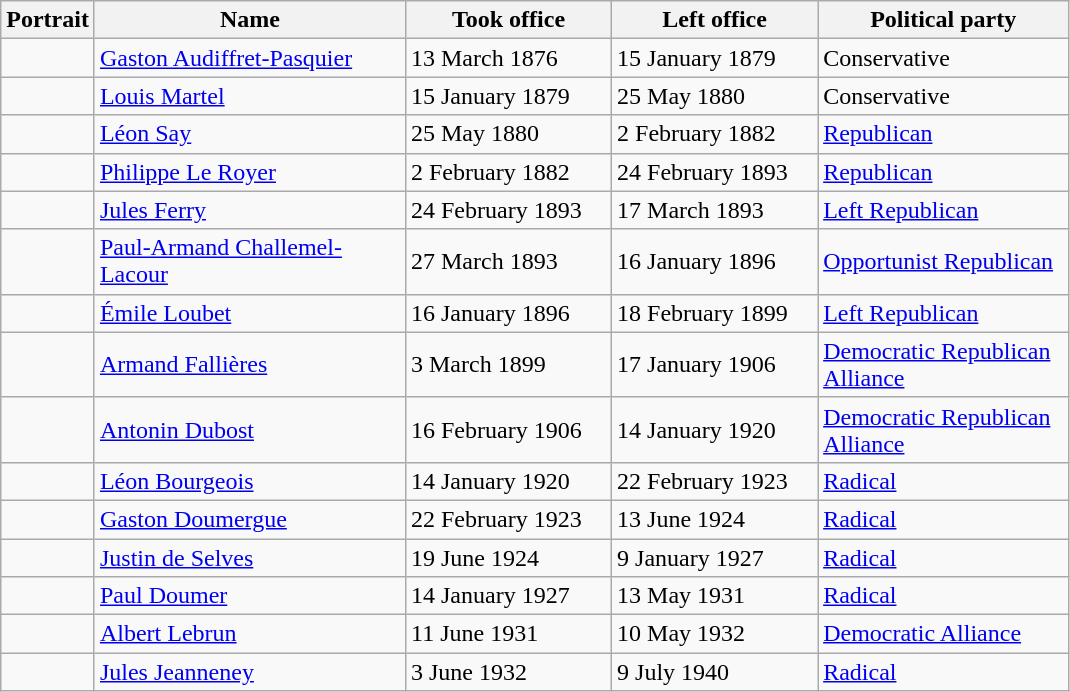<table class="wikitable">
<tr>
<th>Portrait</th>
<th width=200>Name</th>
<th width=130>Took office</th>
<th width=130>Left office</th>
<th width=160>Political party</th>
</tr>
<tr>
<td></td>
<td><a href='#'>Gaston Audiffret-Pasquier</a></td>
<td>13 March 1876</td>
<td>15 January 1879</td>
<td>Conservative</td>
</tr>
<tr>
<td></td>
<td><a href='#'>Louis Martel</a></td>
<td>15 January 1879</td>
<td>25 May 1880</td>
<td>Conservative</td>
</tr>
<tr>
<td></td>
<td><a href='#'>Léon Say</a></td>
<td>25 May 1880</td>
<td>2 February 1882</td>
<td><a href='#'>Republican</a></td>
</tr>
<tr>
<td></td>
<td><a href='#'>Philippe Le Royer</a></td>
<td>2 February 1882</td>
<td>24 February 1893</td>
<td><a href='#'>Republican</a></td>
</tr>
<tr>
<td></td>
<td><a href='#'>Jules Ferry</a></td>
<td>24 February 1893</td>
<td>17 March 1893</td>
<td><a href='#'>Left Republican</a></td>
</tr>
<tr>
<td></td>
<td><a href='#'>Paul-Armand Challemel-Lacour</a></td>
<td>27 March 1893</td>
<td>16 January 1896</td>
<td><a href='#'>Opportunist Republican</a></td>
</tr>
<tr>
<td></td>
<td><a href='#'>Émile Loubet</a></td>
<td>16 January 1896</td>
<td>18 February 1899</td>
<td><a href='#'>Left Republican</a></td>
</tr>
<tr>
<td></td>
<td><a href='#'>Armand Fallières</a></td>
<td>3 March 1899</td>
<td>17 January 1906</td>
<td><a href='#'>Democratic Republican Alliance</a></td>
</tr>
<tr>
<td></td>
<td><a href='#'>Antonin Dubost</a></td>
<td>16 February 1906</td>
<td>14 January 1920</td>
<td><a href='#'>Democratic Republican Alliance</a></td>
</tr>
<tr>
<td></td>
<td><a href='#'>Léon Bourgeois</a></td>
<td>14 January 1920</td>
<td>22 February 1923</td>
<td><a href='#'>Radical</a></td>
</tr>
<tr>
<td></td>
<td><a href='#'>Gaston Doumergue</a></td>
<td>22 February 1923</td>
<td>13 June 1924</td>
<td><a href='#'>Radical</a></td>
</tr>
<tr>
<td></td>
<td><a href='#'>Justin de Selves</a></td>
<td>19 June 1924</td>
<td>9 January 1927</td>
<td><a href='#'>Radical</a></td>
</tr>
<tr>
<td></td>
<td><a href='#'>Paul Doumer</a></td>
<td>14 January 1927</td>
<td>13 May 1931</td>
<td><a href='#'>Radical</a></td>
</tr>
<tr>
<td></td>
<td><a href='#'>Albert Lebrun</a></td>
<td>11 June 1931</td>
<td>10 May 1932</td>
<td><a href='#'>Democratic Alliance</a></td>
</tr>
<tr>
<td></td>
<td><a href='#'>Jules Jeanneney</a></td>
<td>3 June 1932</td>
<td>9 July 1940</td>
<td><a href='#'>Radical</a></td>
</tr>
</table>
